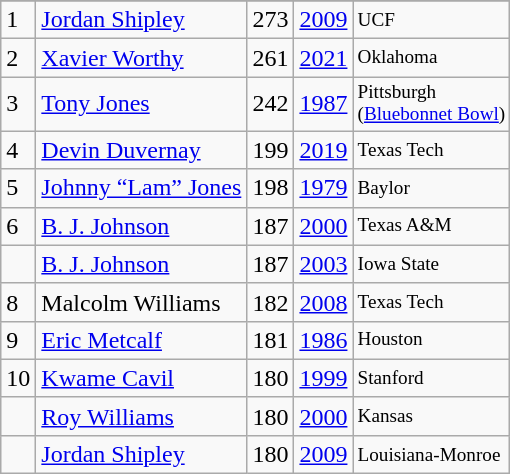<table class="wikitable">
<tr>
</tr>
<tr>
<td>1</td>
<td><a href='#'>Jordan Shipley</a></td>
<td>273</td>
<td><a href='#'>2009</a></td>
<td style="font-size:80%;">UCF</td>
</tr>
<tr>
<td>2</td>
<td><a href='#'>Xavier Worthy</a></td>
<td>261</td>
<td><a href='#'>2021</a></td>
<td style="font-size:80%;">Oklahoma</td>
</tr>
<tr>
<td>3</td>
<td><a href='#'>Tony Jones</a></td>
<td>242</td>
<td><a href='#'>1987</a></td>
<td style="font-size:80%;">Pittsburgh<br>(<a href='#'>Bluebonnet Bowl</a>)</td>
</tr>
<tr>
<td>4</td>
<td><a href='#'>Devin Duvernay</a></td>
<td>199</td>
<td><a href='#'>2019</a></td>
<td style="font-size:80%;">Texas Tech</td>
</tr>
<tr>
<td>5</td>
<td><a href='#'>Johnny “Lam” Jones</a></td>
<td>198</td>
<td><a href='#'>1979</a></td>
<td style="font-size:80%;">Baylor</td>
</tr>
<tr>
<td>6</td>
<td><a href='#'>B. J. Johnson</a></td>
<td>187</td>
<td><a href='#'>2000</a></td>
<td style="font-size:80%;">Texas A&M</td>
</tr>
<tr>
<td></td>
<td><a href='#'>B. J. Johnson</a></td>
<td>187</td>
<td><a href='#'>2003</a></td>
<td style="font-size:80%;">Iowa State</td>
</tr>
<tr>
<td>8</td>
<td>Malcolm Williams</td>
<td>182</td>
<td><a href='#'>2008</a></td>
<td style="font-size:80%;">Texas Tech</td>
</tr>
<tr>
<td>9</td>
<td><a href='#'>Eric Metcalf</a></td>
<td>181</td>
<td><a href='#'>1986</a></td>
<td style="font-size:80%;">Houston</td>
</tr>
<tr>
<td>10</td>
<td><a href='#'>Kwame Cavil</a></td>
<td>180</td>
<td><a href='#'>1999</a></td>
<td style="font-size:80%;">Stanford</td>
</tr>
<tr>
<td></td>
<td><a href='#'>Roy Williams</a></td>
<td>180</td>
<td><a href='#'>2000</a></td>
<td style="font-size:80%;">Kansas</td>
</tr>
<tr>
<td></td>
<td><a href='#'>Jordan Shipley</a></td>
<td>180</td>
<td><a href='#'>2009</a></td>
<td style="font-size:80%;">Louisiana-Monroe</td>
</tr>
</table>
